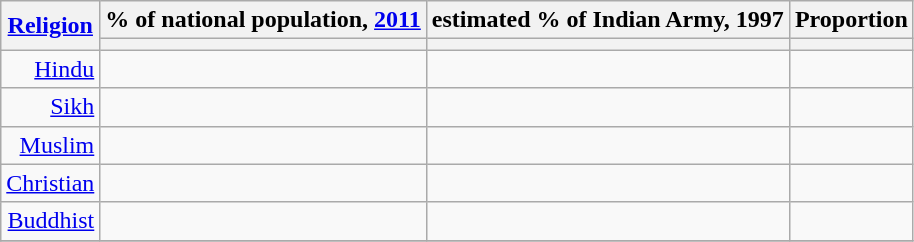<table class="wikitable collapsible sortable col1left" style="text-align:right">
<tr>
<th rowspan="2"><a href='#'>Religion</a></th>
<th colspan="1">% of national population, <a href='#'>2011</a></th>
<th colspan="1">estimated % of Indian Army, 1997</th>
<th colspan="1">Proportion</th>
</tr>
<tr>
<th></th>
<th></th>
<th></th>
</tr>
<tr>
<td><a href='#'>Hindu</a></td>
<td></td>
<td></td>
<td></td>
</tr>
<tr>
<td><a href='#'>Sikh</a></td>
<td></td>
<td></td>
<td></td>
</tr>
<tr>
<td><a href='#'>Muslim</a></td>
<td></td>
<td></td>
<td></td>
</tr>
<tr>
<td><a href='#'>Christian</a></td>
<td></td>
<td></td>
<td></td>
</tr>
<tr>
<td><a href='#'>Buddhist</a></td>
<td></td>
<td></td>
<td></td>
</tr>
<tr>
</tr>
</table>
